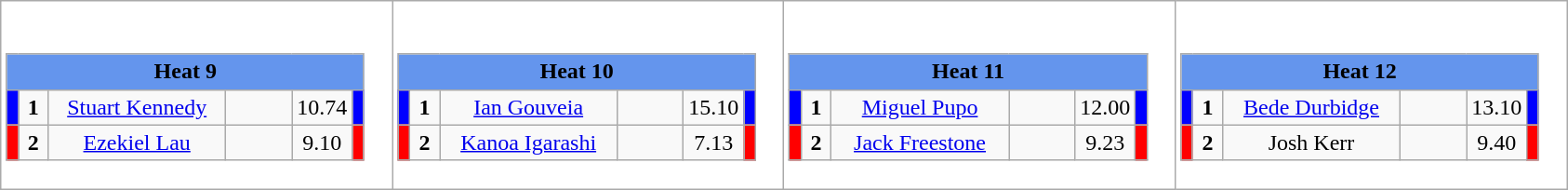<table class="wikitable" style="background:#fff;">
<tr>
<td><div><br><table class="wikitable">
<tr>
<td colspan="6"  style="text-align:center; background:#6495ed;"><strong>Heat 9</strong></td>
</tr>
<tr>
<td style="width:01px; background: #00f;"></td>
<td style="width:14px; text-align:center;"><strong>1</strong></td>
<td style="width:120px; text-align:center;"><a href='#'>Stuart Kennedy</a></td>
<td style="width:40px; text-align:center;"></td>
<td style="width:20px; text-align:center;">10.74</td>
<td style="width:01px; background: #00f;"></td>
</tr>
<tr>
<td style="width:01px; background: #f00;"></td>
<td style="width:14px; text-align:center;"><strong>2</strong></td>
<td style="width:120px; text-align:center;"><a href='#'>Ezekiel Lau</a></td>
<td style="width:40px; text-align:center;"></td>
<td style="width:20px; text-align:center;">9.10</td>
<td style="width:01px; background: #f00;"></td>
</tr>
</table>
</div></td>
<td><div><br><table class="wikitable">
<tr>
<td colspan="6"  style="text-align:center; background:#6495ed;"><strong>Heat 10</strong></td>
</tr>
<tr>
<td style="width:01px; background: #00f;"></td>
<td style="width:14px; text-align:center;"><strong>1</strong></td>
<td style="width:120px; text-align:center;"><a href='#'>Ian Gouveia</a></td>
<td style="width:40px; text-align:center;"></td>
<td style="width:20px; text-align:center;">15.10</td>
<td style="width:01px; background: #00f;"></td>
</tr>
<tr>
<td style="width:01px; background: #f00;"></td>
<td style="width:14px; text-align:center;"><strong>2</strong></td>
<td style="width:120px; text-align:center;"><a href='#'>Kanoa Igarashi</a></td>
<td style="width:40px; text-align:center;"></td>
<td style="width:20px; text-align:center;">7.13</td>
<td style="width:01px; background: #f00;"></td>
</tr>
</table>
</div></td>
<td><div><br><table class="wikitable">
<tr>
<td colspan="6"  style="text-align:center; background:#6495ed;"><strong>Heat 11</strong></td>
</tr>
<tr>
<td style="width:01px; background: #00f;"></td>
<td style="width:14px; text-align:center;"><strong>1</strong></td>
<td style="width:120px; text-align:center;"><a href='#'>Miguel Pupo</a></td>
<td style="width:40px; text-align:center;"></td>
<td style="width:20px; text-align:center;">12.00</td>
<td style="width:01px; background: #00f;"></td>
</tr>
<tr>
<td style="width:01px; background: #f00;"></td>
<td style="width:14px; text-align:center;"><strong>2</strong></td>
<td style="width:120px; text-align:center;"><a href='#'>Jack Freestone</a></td>
<td style="width:40px; text-align:center;"></td>
<td style="width:20px; text-align:center;">9.23</td>
<td style="width:01px; background: #f00;"></td>
</tr>
</table>
</div></td>
<td><div><br><table class="wikitable">
<tr>
<td colspan="6"  style="text-align:center; background:#6495ed;"><strong>Heat 12</strong></td>
</tr>
<tr>
<td style="width:01px; background: #00f;"></td>
<td style="width:14px; text-align:center;"><strong>1</strong></td>
<td style="width:120px; text-align:center;"><a href='#'>Bede Durbidge</a></td>
<td style="width:40px; text-align:center;"></td>
<td style="width:20px; text-align:center;">13.10</td>
<td style="width:01px; background: #00f;"></td>
</tr>
<tr>
<td style="width:01px; background: #f00;"></td>
<td style="width:14px; text-align:center;"><strong>2</strong></td>
<td style="width:120px; text-align:center;">Josh Kerr</td>
<td style="width:40px; text-align:center;"></td>
<td style="width:20px; text-align:center;">9.40</td>
<td style="width:01px; background: #f00;"></td>
</tr>
</table>
</div></td>
</tr>
</table>
